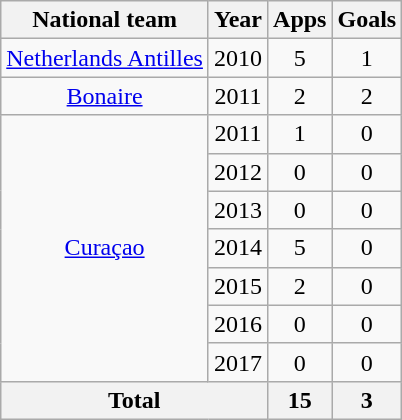<table class="wikitable" style="text-align:center">
<tr>
<th>National team</th>
<th>Year</th>
<th>Apps</th>
<th>Goals</th>
</tr>
<tr>
<td rowspan="1"><a href='#'>Netherlands Antilles</a></td>
<td>2010</td>
<td>5</td>
<td>1</td>
</tr>
<tr>
<td rowspan="1"><a href='#'>Bonaire</a></td>
<td>2011</td>
<td>2</td>
<td>2</td>
</tr>
<tr>
<td rowspan="7"><a href='#'>Curaçao</a></td>
<td>2011</td>
<td>1</td>
<td>0</td>
</tr>
<tr>
<td>2012</td>
<td>0</td>
<td>0</td>
</tr>
<tr>
<td>2013</td>
<td>0</td>
<td>0</td>
</tr>
<tr>
<td>2014</td>
<td>5</td>
<td>0</td>
</tr>
<tr>
<td>2015</td>
<td>2</td>
<td>0</td>
</tr>
<tr>
<td>2016</td>
<td>0</td>
<td>0</td>
</tr>
<tr>
<td>2017</td>
<td>0</td>
<td>0</td>
</tr>
<tr>
<th colspan=2>Total</th>
<th>15</th>
<th>3</th>
</tr>
</table>
